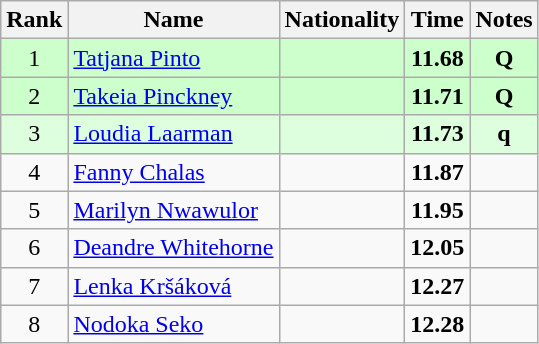<table class="wikitable sortable" style="text-align:center">
<tr>
<th>Rank</th>
<th>Name</th>
<th>Nationality</th>
<th>Time</th>
<th>Notes</th>
</tr>
<tr bgcolor=ccffcc>
<td>1</td>
<td align=left><a href='#'>Tatjana Pinto</a></td>
<td align=left></td>
<td><strong>11.68</strong></td>
<td><strong>Q</strong></td>
</tr>
<tr bgcolor=ccffcc>
<td>2</td>
<td align=left><a href='#'>Takeia Pinckney</a></td>
<td align=left></td>
<td><strong>11.71</strong></td>
<td><strong>Q</strong></td>
</tr>
<tr bgcolor=ddffdd>
<td>3</td>
<td align=left><a href='#'>Loudia Laarman</a></td>
<td align=left></td>
<td><strong>11.73</strong></td>
<td><strong>q</strong></td>
</tr>
<tr>
<td>4</td>
<td align=left><a href='#'>Fanny Chalas</a></td>
<td align=left></td>
<td><strong>11.87</strong></td>
<td></td>
</tr>
<tr>
<td>5</td>
<td align=left><a href='#'>Marilyn Nwawulor</a></td>
<td align=left></td>
<td><strong>11.95</strong></td>
<td></td>
</tr>
<tr>
<td>6</td>
<td align=left><a href='#'>Deandre Whitehorne</a></td>
<td align=left></td>
<td><strong>12.05</strong></td>
<td></td>
</tr>
<tr>
<td>7</td>
<td align=left><a href='#'>Lenka Kršáková</a></td>
<td align=left></td>
<td><strong>12.27</strong></td>
<td></td>
</tr>
<tr>
<td>8</td>
<td align=left><a href='#'>Nodoka Seko</a></td>
<td align=left></td>
<td><strong>12.28</strong></td>
<td></td>
</tr>
</table>
